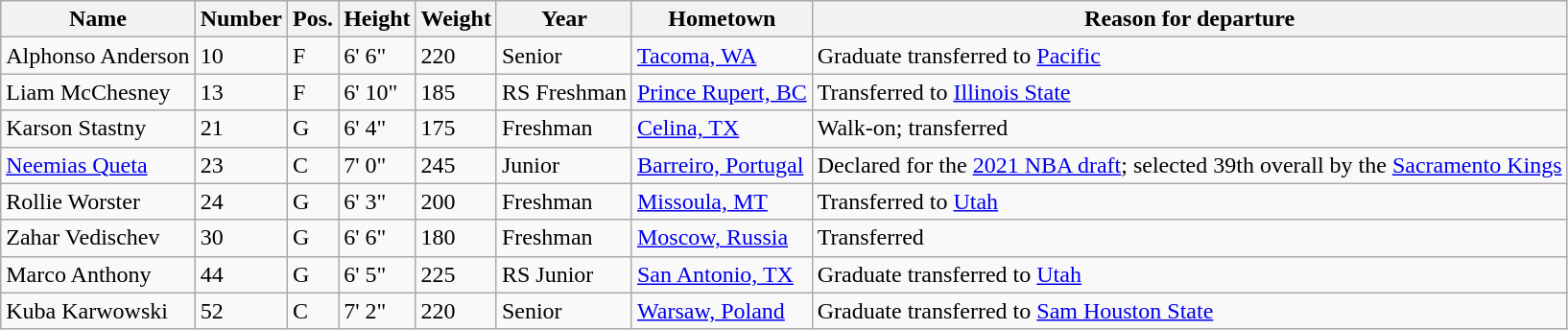<table class="wikitable sortable" border="1">
<tr>
<th>Name</th>
<th>Number</th>
<th>Pos.</th>
<th>Height</th>
<th>Weight</th>
<th>Year</th>
<th>Hometown</th>
<th class="unsortable">Reason for departure</th>
</tr>
<tr>
<td>Alphonso Anderson</td>
<td>10</td>
<td>F</td>
<td>6' 6"</td>
<td>220</td>
<td>Senior</td>
<td><a href='#'>Tacoma, WA</a></td>
<td>Graduate transferred to <a href='#'>Pacific</a></td>
</tr>
<tr>
<td>Liam McChesney</td>
<td>13</td>
<td>F</td>
<td>6' 10"</td>
<td>185</td>
<td>RS Freshman</td>
<td><a href='#'>Prince Rupert, BC</a></td>
<td>Transferred to <a href='#'>Illinois State</a></td>
</tr>
<tr>
<td>Karson Stastny</td>
<td>21</td>
<td>G</td>
<td>6' 4"</td>
<td>175</td>
<td>Freshman</td>
<td><a href='#'>Celina, TX</a></td>
<td>Walk-on; transferred</td>
</tr>
<tr>
<td><a href='#'>Neemias Queta</a></td>
<td>23</td>
<td>C</td>
<td>7' 0"</td>
<td>245</td>
<td>Junior</td>
<td><a href='#'>Barreiro, Portugal</a></td>
<td>Declared for the <a href='#'>2021 NBA draft</a>; selected 39th overall by the <a href='#'>Sacramento Kings</a></td>
</tr>
<tr>
<td>Rollie Worster</td>
<td>24</td>
<td>G</td>
<td>6' 3"</td>
<td>200</td>
<td>Freshman</td>
<td><a href='#'>Missoula, MT</a></td>
<td>Transferred to <a href='#'>Utah</a></td>
</tr>
<tr>
<td>Zahar Vedischev</td>
<td>30</td>
<td>G</td>
<td>6' 6"</td>
<td>180</td>
<td>Freshman</td>
<td><a href='#'>Moscow, Russia</a></td>
<td>Transferred</td>
</tr>
<tr>
<td>Marco Anthony</td>
<td>44</td>
<td>G</td>
<td>6' 5"</td>
<td>225</td>
<td>RS Junior</td>
<td><a href='#'>San Antonio, TX</a></td>
<td>Graduate transferred to <a href='#'>Utah</a></td>
</tr>
<tr>
<td>Kuba Karwowski</td>
<td>52</td>
<td>C</td>
<td>7' 2"</td>
<td>220</td>
<td>Senior</td>
<td><a href='#'>Warsaw, Poland</a></td>
<td>Graduate transferred to <a href='#'>Sam Houston State</a></td>
</tr>
</table>
